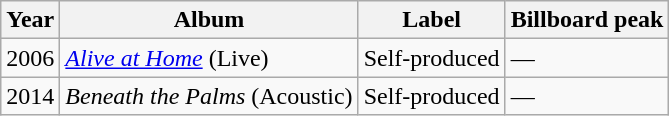<table class="wikitable">
<tr>
<th>Year</th>
<th>Album</th>
<th>Label</th>
<th>Billboard peak</th>
</tr>
<tr>
<td>2006</td>
<td><em><a href='#'>Alive at Home</a></em> (Live)</td>
<td>Self-produced</td>
<td>—</td>
</tr>
<tr>
<td>2014</td>
<td><em>Beneath the Palms</em> (Acoustic)</td>
<td>Self-produced</td>
<td>—</td>
</tr>
</table>
